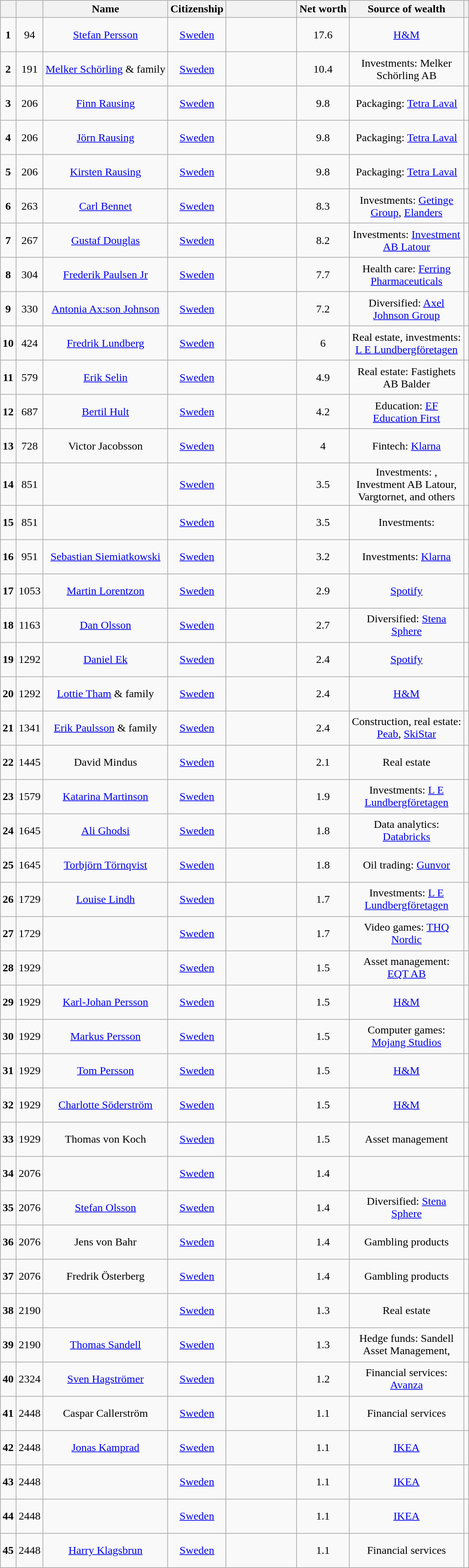<table class="wikitable sortable" style="margin: auto">
<tr>
<th></th>
<th></th>
<th class="unsortable">Name</th>
<th class="unsortable">Citizenship</th>
<th style="width:6em"></th>
<th class="unsortable">Net worth<br></th>
<th style="width:10em"; class="unsortable">Source of wealth</th>
<th class="unsortable"></th>
</tr>
<tr style="vertical-align:middle; height:50px; text-align:center;">
<td><strong>1</strong></td>
<td>94</td>
<td><a href='#'>Stefan Persson</a></td>
<td> <a href='#'>Sweden</a></td>
<td></td>
<td> 17.6<br></td>
<td><a href='#'>H&M</a></td>
<td></td>
</tr>
<tr style="vertical-align:middle; height:50px; text-align:center;">
<td><strong>2</strong></td>
<td>191</td>
<td><a href='#'>Melker Schörling</a>  & family</td>
<td> <a href='#'>Sweden</a></td>
<td></td>
<td> 10.4<br></td>
<td>Investments: Melker Schörling AB</td>
<td></td>
</tr>
<tr style="vertical-align:middle; height:50px; text-align:center;">
<td><strong>3</strong></td>
<td>206</td>
<td><a href='#'>Finn Rausing</a></td>
<td> <a href='#'>Sweden</a></td>
<td></td>
<td> 9.8<br></td>
<td>Packaging: <a href='#'>Tetra Laval</a></td>
<td></td>
</tr>
<tr style="vertical-align:middle; height:50px; text-align:center;">
<td><strong>4</strong></td>
<td>206</td>
<td><a href='#'>Jörn Rausing</a></td>
<td> <a href='#'>Sweden</a></td>
<td></td>
<td> 9.8<br></td>
<td>Packaging: <a href='#'>Tetra Laval</a></td>
<td></td>
</tr>
<tr style="vertical-align:middle; height:50px; text-align:center;">
<td><strong>5</strong></td>
<td>206</td>
<td><a href='#'>Kirsten Rausing</a></td>
<td> <a href='#'>Sweden</a></td>
<td></td>
<td> 9.8<br></td>
<td>Packaging: <a href='#'>Tetra Laval</a></td>
<td></td>
</tr>
<tr style="vertical-align:middle; height:50px; text-align:center;">
<td><strong>6</strong></td>
<td>263</td>
<td><a href='#'>Carl Bennet</a></td>
<td> <a href='#'>Sweden</a></td>
<td></td>
<td> 8.3<br></td>
<td>Investments: <a href='#'>Getinge Group</a>, <a href='#'>Elanders</a></td>
<td></td>
</tr>
<tr style="vertical-align:middle; height:50px; text-align:center;">
<td><strong>7</strong></td>
<td>267</td>
<td><a href='#'>Gustaf Douglas</a></td>
<td> <a href='#'>Sweden</a></td>
<td></td>
<td> 8.2<br></td>
<td>Investments: <a href='#'>Investment AB Latour</a></td>
<td></td>
</tr>
<tr style="vertical-align:middle; height:50px; text-align:center;">
<td><strong>8</strong></td>
<td>304</td>
<td><a href='#'>Frederik Paulsen Jr</a></td>
<td> <a href='#'>Sweden</a></td>
<td></td>
<td> 7.7<br></td>
<td>Health care: <a href='#'>Ferring Pharmaceuticals</a></td>
<td></td>
</tr>
<tr style="vertical-align:middle; height:50px; text-align:center;">
<td><strong>9</strong></td>
<td>330</td>
<td><a href='#'>Antonia Ax:son Johnson</a></td>
<td> <a href='#'>Sweden</a></td>
<td></td>
<td> 7.2<br></td>
<td>Diversified: <a href='#'>Axel Johnson Group</a></td>
<td></td>
</tr>
<tr style="vertical-align:middle; height:50px; text-align:center;">
<td><strong>10</strong></td>
<td>424</td>
<td><a href='#'>Fredrik Lundberg</a></td>
<td> <a href='#'>Sweden</a></td>
<td></td>
<td> 6<br></td>
<td>Real estate, investments: <a href='#'>L E Lundbergföretagen</a></td>
<td></td>
</tr>
<tr style="vertical-align:middle; height:50px; text-align:center;">
<td><strong>11</strong></td>
<td>579</td>
<td><a href='#'>Erik Selin</a></td>
<td> <a href='#'>Sweden</a></td>
<td></td>
<td> 4.9<br></td>
<td>Real estate: Fastighets AB Balder</td>
<td></td>
</tr>
<tr style="vertical-align:middle; height:50px; text-align:center;">
<td><strong>12</strong></td>
<td>687</td>
<td><a href='#'>Bertil Hult</a></td>
<td> <a href='#'>Sweden</a></td>
<td></td>
<td> 4.2</td>
<td>Education: <a href='#'>EF Education First</a></td>
<td></td>
</tr>
<tr style="vertical-align:middle; height:50px; text-align:center;">
<td><strong>13</strong></td>
<td>728</td>
<td>Victor Jacobsson</td>
<td> <a href='#'>Sweden</a></td>
<td></td>
<td> 4<br></td>
<td>Fintech: <a href='#'>Klarna</a></td>
<td></td>
</tr>
<tr style="vertical-align:middle; height:50px; text-align:center;">
<td><strong>14</strong></td>
<td>851</td>
<td></td>
<td> <a href='#'>Sweden</a></td>
<td></td>
<td> 3.5<br></td>
<td>Investments: , Investment AB Latour, Vargtornet, and others</td>
<td></td>
</tr>
<tr style="vertical-align:middle; height:50px; text-align:center;">
<td><strong>15</strong></td>
<td>851</td>
<td></td>
<td> <a href='#'>Sweden</a></td>
<td></td>
<td> 3.5<br></td>
<td>Investments: </td>
<td></td>
</tr>
<tr style="vertical-align:middle; height:50px; text-align:center;">
<td><strong>16</strong></td>
<td>951</td>
<td><a href='#'>Sebastian Siemiatkowski</a></td>
<td> <a href='#'>Sweden</a></td>
<td></td>
<td> 3.2<br></td>
<td>Investments: <a href='#'>Klarna</a></td>
<td></td>
</tr>
<tr style="vertical-align:middle; height:50px; text-align:center;">
<td><strong>17</strong></td>
<td>1053</td>
<td><a href='#'>Martin Lorentzon</a></td>
<td> <a href='#'>Sweden</a></td>
<td></td>
<td> 2.9<br></td>
<td><a href='#'>Spotify</a></td>
<td></td>
</tr>
<tr style="vertical-align:middle; height:50px; text-align:center;">
<td><strong>18</strong></td>
<td>1163</td>
<td><a href='#'>Dan Olsson</a></td>
<td> <a href='#'>Sweden</a></td>
<td></td>
<td> 2.7<br></td>
<td>Diversified: <a href='#'>Stena Sphere</a></td>
<td></td>
</tr>
<tr style="vertical-align:middle; height:50px; text-align:center;">
<td><strong>19</strong></td>
<td>1292</td>
<td><a href='#'>Daniel Ek</a></td>
<td> <a href='#'>Sweden</a></td>
<td></td>
<td> 2.4<br></td>
<td><a href='#'>Spotify</a></td>
<td></td>
</tr>
<tr style="vertical-align:middle; height:50px; text-align:center;">
<td><strong>20</strong></td>
<td>1292</td>
<td><a href='#'>Lottie Tham</a> & family</td>
<td> <a href='#'>Sweden</a></td>
<td></td>
<td> 2.4<br></td>
<td><a href='#'>H&M</a></td>
<td></td>
</tr>
<tr style="vertical-align:middle; height:50px; text-align:center;">
<td><strong>21</strong></td>
<td>1341</td>
<td><a href='#'>Erik Paulsson</a> & family</td>
<td> <a href='#'>Sweden</a></td>
<td></td>
<td> 2.4<br></td>
<td>Construction, real estate: <a href='#'>Peab</a>, <a href='#'>SkiStar</a></td>
<td></td>
</tr>
<tr style="vertical-align:middle; height:50px; text-align:center;">
<td><strong>22</strong></td>
<td>1445</td>
<td>David Mindus</td>
<td> <a href='#'>Sweden</a></td>
<td></td>
<td> 2.1<br></td>
<td>Real estate</td>
<td></td>
</tr>
<tr style="vertical-align:middle; height:50px; text-align:center;">
<td><strong>23</strong></td>
<td>1579</td>
<td><a href='#'>Katarina Martinson</a></td>
<td> <a href='#'>Sweden</a></td>
<td></td>
<td> 1.9<br></td>
<td>Investments: <a href='#'>L E Lundbergföretagen</a></td>
<td></td>
</tr>
<tr style="vertical-align:middle; height:50px; text-align:center;">
<td><strong>24</strong></td>
<td>1645</td>
<td><a href='#'>Ali Ghodsi</a></td>
<td> <a href='#'>Sweden</a></td>
<td></td>
<td> 1.8</td>
<td>Data analytics: <a href='#'>Databricks</a></td>
<td></td>
</tr>
<tr style="vertical-align:middle; height:50px; text-align:center;">
<td><strong>25</strong></td>
<td>1645</td>
<td><a href='#'>Torbjörn Törnqvist</a></td>
<td> <a href='#'>Sweden</a></td>
<td></td>
<td> 1.8</td>
<td>Oil trading: <a href='#'>Gunvor</a></td>
<td></td>
</tr>
<tr style="vertical-align:middle; height:50px; text-align:center;">
<td><strong>26</strong></td>
<td>1729</td>
<td><a href='#'>Louise Lindh</a></td>
<td> <a href='#'>Sweden</a></td>
<td></td>
<td> 1.7<br></td>
<td>Investments: <a href='#'>L E Lundbergföretagen</a></td>
<td></td>
</tr>
<tr style="vertical-align:middle; height:50px; text-align:center;">
<td><strong>27</strong></td>
<td>1729</td>
<td></td>
<td> <a href='#'>Sweden</a></td>
<td></td>
<td> 1.7<br></td>
<td>Video games: <a href='#'>THQ Nordic</a></td>
<td></td>
</tr>
<tr style="vertical-align:middle; height:50px; text-align:center;">
<td><strong>28</strong></td>
<td>1929</td>
<td></td>
<td> <a href='#'>Sweden</a></td>
<td></td>
<td> 1.5<br></td>
<td>Asset management: <a href='#'>EQT AB</a></td>
<td></td>
</tr>
<tr style="vertical-align:middle; height:50px; text-align:center;">
<td><strong>29</strong></td>
<td>1929</td>
<td><a href='#'>Karl-Johan Persson</a></td>
<td> <a href='#'>Sweden</a></td>
<td></td>
<td> 1.5<br></td>
<td><a href='#'>H&M</a></td>
<td></td>
</tr>
<tr style="vertical-align:middle; height:50px; text-align:center;">
<td><strong>30</strong></td>
<td>1929</td>
<td><a href='#'>Markus Persson</a></td>
<td> <a href='#'>Sweden</a></td>
<td></td>
<td> 1.5<br></td>
<td>Computer games: <a href='#'>Mojang Studios</a></td>
<td></td>
</tr>
<tr style="vertical-align:middle; height:50px; text-align:center;">
<td><strong>31</strong></td>
<td>1929</td>
<td><a href='#'>Tom Persson</a></td>
<td> <a href='#'>Sweden</a></td>
<td></td>
<td> 1.5<br></td>
<td><a href='#'>H&M</a></td>
<td></td>
</tr>
<tr style="vertical-align:middle; height:50px; text-align:center;">
<td><strong>32</strong></td>
<td>1929</td>
<td><a href='#'>Charlotte Söderström</a></td>
<td> <a href='#'>Sweden</a></td>
<td></td>
<td> 1.5<br></td>
<td><a href='#'>H&M</a></td>
<td></td>
</tr>
<tr style="vertical-align:middle; height:50px; text-align:center;">
<td><strong>33</strong></td>
<td>1929</td>
<td>Thomas von Koch</td>
<td> <a href='#'>Sweden</a></td>
<td></td>
<td> 1.5<br></td>
<td>Asset management</td>
<td></td>
</tr>
<tr style="vertical-align:middle; height:50px; text-align:center;">
<td><strong>34</strong></td>
<td>2076</td>
<td></td>
<td> <a href='#'>Sweden</a></td>
<td></td>
<td> 1.4<br></td>
<td></td>
<td></td>
</tr>
<tr style="vertical-align:middle; height:50px; text-align:center;">
<td><strong>35</strong></td>
<td>2076</td>
<td><a href='#'>Stefan Olsson</a></td>
<td> <a href='#'>Sweden</a></td>
<td></td>
<td> 1.4<br></td>
<td>Diversified: <a href='#'>Stena Sphere</a></td>
<td></td>
</tr>
<tr style="vertical-align:middle; height:50px; text-align:center;">
<td><strong>36</strong></td>
<td>2076</td>
<td>Jens von Bahr</td>
<td> <a href='#'>Sweden</a></td>
<td></td>
<td>1.4</td>
<td>Gambling products</td>
<td></td>
</tr>
<tr style="vertical-align:middle; height:50px; text-align:center;">
<td><strong>37</strong></td>
<td>2076</td>
<td>Fredrik Österberg</td>
<td> <a href='#'>Sweden</a></td>
<td></td>
<td>1.4</td>
<td>Gambling products</td>
<td></td>
</tr>
<tr style="vertical-align:middle; height:50px; text-align:center;">
<td><strong>38</strong></td>
<td>2190</td>
<td></td>
<td> <a href='#'>Sweden</a></td>
<td></td>
<td>1.3</td>
<td>Real estate</td>
<td></td>
</tr>
<tr style="vertical-align:middle; height:50px; text-align:center;">
<td><strong>39</strong></td>
<td>2190</td>
<td><a href='#'>Thomas Sandell</a></td>
<td> <a href='#'>Sweden</a></td>
<td></td>
<td> 1.3</td>
<td>Hedge funds:  Sandell Asset Management,</td>
<td></td>
</tr>
<tr style="vertical-align:middle; height:50px; text-align:center;">
<td><strong>40</strong></td>
<td>2324</td>
<td><a href='#'>Sven Hagströmer</a></td>
<td> <a href='#'>Sweden</a></td>
<td></td>
<td>1.2</td>
<td>Financial services: <a href='#'>Avanza</a></td>
<td></td>
</tr>
<tr style="vertical-align:middle; height:50px; text-align:center;">
<td><strong>41</strong></td>
<td>2448</td>
<td>Caspar Callerström</td>
<td> <a href='#'>Sweden</a></td>
<td></td>
<td>1.1</td>
<td>Financial services</td>
<td></td>
</tr>
<tr style="vertical-align:middle; height:50px; text-align:center;">
<td><strong>42</strong></td>
<td>2448</td>
<td><a href='#'>Jonas Kamprad</a></td>
<td> <a href='#'>Sweden</a></td>
<td></td>
<td> 1.1<br></td>
<td><a href='#'>IKEA</a></td>
<td></td>
</tr>
<tr style="vertical-align:middle; height:50px; text-align:center;">
<td><strong>43</strong></td>
<td>2448</td>
<td></td>
<td> <a href='#'>Sweden</a></td>
<td></td>
<td> 1.1<br></td>
<td><a href='#'>IKEA</a></td>
<td></td>
</tr>
<tr style="vertical-align:middle; height:50px; text-align:center;">
<td><strong>44</strong></td>
<td>2448</td>
<td></td>
<td> <a href='#'>Sweden</a></td>
<td></td>
<td> 1.1<br></td>
<td><a href='#'>IKEA</a></td>
<td></td>
</tr>
<tr style="vertical-align:middle; height:50px; text-align:center;">
<td><strong>45</strong></td>
<td>2448</td>
<td><a href='#'>Harry Klagsbrun</a></td>
<td> <a href='#'>Sweden</a></td>
<td></td>
<td>1.1</td>
<td>Financial services</td>
<td></td>
</tr>
</table>
